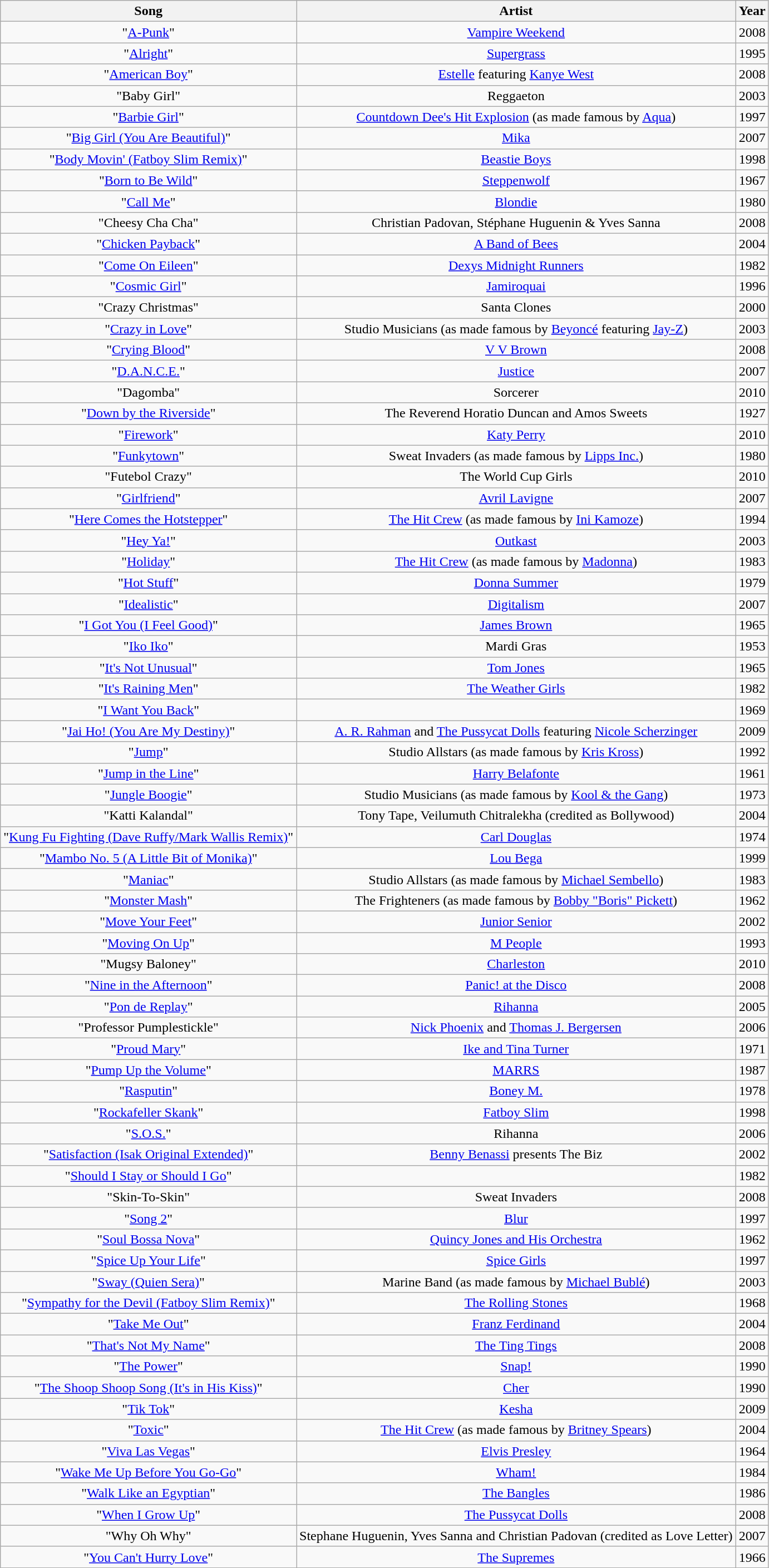<table class="wikitable sortable" style="text-align: center">
<tr>
<th scope="col">Song</th>
<th scope="col">Artist</th>
<th scope="col">Year</th>
</tr>
<tr>
<td>"<a href='#'>A-Punk</a>"</td>
<td><a href='#'>Vampire Weekend</a></td>
<td>2008</td>
</tr>
<tr>
<td>"<a href='#'>Alright</a>"</td>
<td><a href='#'>Supergrass</a></td>
<td>1995</td>
</tr>
<tr>
<td>"<a href='#'>American Boy</a>"</td>
<td><a href='#'>Estelle</a> featuring <a href='#'>Kanye West</a></td>
<td>2008</td>
</tr>
<tr>
<td>"Baby Girl"</td>
<td>Reggaeton</td>
<td>2003</td>
</tr>
<tr>
<td>"<a href='#'>Barbie Girl</a>"</td>
<td><a href='#'>Countdown Dee's Hit Explosion</a> (as made famous by <a href='#'>Aqua</a>)</td>
<td>1997</td>
</tr>
<tr>
<td>"<a href='#'>Big Girl (You Are Beautiful)</a>"</td>
<td><a href='#'>Mika</a></td>
<td>2007</td>
</tr>
<tr>
<td>"<a href='#'>Body Movin' (Fatboy Slim Remix)</a>"</td>
<td><a href='#'>Beastie Boys</a></td>
<td>1998</td>
</tr>
<tr>
<td>"<a href='#'>Born to Be Wild</a>"</td>
<td><a href='#'>Steppenwolf</a></td>
<td>1967</td>
</tr>
<tr>
<td>"<a href='#'>Call Me</a>"</td>
<td><a href='#'>Blondie</a></td>
<td>1980</td>
</tr>
<tr>
<td>"Cheesy Cha Cha"</td>
<td>Christian Padovan, Stéphane Huguenin & Yves Sanna</td>
<td>2008</td>
</tr>
<tr>
<td>"<a href='#'>Chicken Payback</a>"</td>
<td><a href='#'>A Band of Bees</a></td>
<td>2004</td>
</tr>
<tr>
<td>"<a href='#'>Come On Eileen</a>"</td>
<td><a href='#'>Dexys Midnight Runners</a></td>
<td>1982</td>
</tr>
<tr>
<td>"<a href='#'>Cosmic Girl</a>"</td>
<td><a href='#'>Jamiroquai</a></td>
<td>1996</td>
</tr>
<tr>
<td>"Crazy Christmas"</td>
<td>Santa Clones</td>
<td>2000</td>
</tr>
<tr>
<td>"<a href='#'>Crazy in Love</a>"</td>
<td>Studio Musicians (as made famous by <a href='#'>Beyoncé</a> featuring <a href='#'>Jay-Z</a>)</td>
<td>2003</td>
</tr>
<tr>
<td>"<a href='#'>Crying Blood</a>"</td>
<td><a href='#'>V V Brown</a></td>
<td>2008</td>
</tr>
<tr>
<td>"<a href='#'>D.A.N.C.E.</a>"</td>
<td><a href='#'>Justice</a></td>
<td>2007</td>
</tr>
<tr>
<td>"Dagomba"</td>
<td>Sorcerer</td>
<td>2010</td>
</tr>
<tr>
<td>"<a href='#'>Down by the Riverside</a>"</td>
<td>The Reverend Horatio Duncan and Amos Sweets</td>
<td>1927</td>
</tr>
<tr>
<td>"<a href='#'>Firework</a>"</td>
<td><a href='#'>Katy Perry</a></td>
<td>2010</td>
</tr>
<tr>
<td>"<a href='#'>Funkytown</a>"</td>
<td>Sweat Invaders (as made famous by <a href='#'>Lipps Inc.</a>)</td>
<td>1980</td>
</tr>
<tr>
<td>"Futebol Crazy"</td>
<td>The World Cup Girls</td>
<td>2010</td>
</tr>
<tr>
<td>"<a href='#'>Girlfriend</a>"</td>
<td><a href='#'>Avril Lavigne</a></td>
<td>2007</td>
</tr>
<tr>
<td>"<a href='#'>Here Comes the Hotstepper</a>"</td>
<td><a href='#'>The Hit Crew</a> (as made famous by <a href='#'>Ini Kamoze</a>)</td>
<td>1994</td>
</tr>
<tr>
<td>"<a href='#'>Hey Ya!</a>"</td>
<td><a href='#'>Outkast</a></td>
<td>2003</td>
</tr>
<tr>
<td>"<a href='#'>Holiday</a>"</td>
<td><a href='#'>The Hit Crew</a> (as made famous by <a href='#'>Madonna</a>)</td>
<td>1983</td>
</tr>
<tr>
<td>"<a href='#'>Hot Stuff</a>"</td>
<td><a href='#'>Donna Summer</a></td>
<td>1979</td>
</tr>
<tr>
<td>"<a href='#'>Idealistic</a>"</td>
<td><a href='#'>Digitalism</a></td>
<td>2007</td>
</tr>
<tr>
<td>"<a href='#'>I Got You (I Feel Good)</a>"</td>
<td><a href='#'>James Brown</a></td>
<td>1965</td>
</tr>
<tr>
<td>"<a href='#'>Iko Iko</a>"</td>
<td>Mardi Gras</td>
<td>1953</td>
</tr>
<tr>
<td>"<a href='#'>It's Not Unusual</a>"</td>
<td><a href='#'>Tom Jones</a></td>
<td>1965</td>
</tr>
<tr>
<td>"<a href='#'>It's Raining Men</a>"</td>
<td><a href='#'>The Weather Girls</a></td>
<td>1982</td>
</tr>
<tr>
<td>"<a href='#'>I Want You Back</a>"</td>
<td></td>
<td>1969</td>
</tr>
<tr>
<td>"<a href='#'>Jai Ho! (You Are My Destiny)</a>"</td>
<td><a href='#'>A. R. Rahman</a> and <a href='#'>The Pussycat Dolls</a> featuring <a href='#'>Nicole Scherzinger</a></td>
<td>2009</td>
</tr>
<tr>
<td>"<a href='#'>Jump</a>"</td>
<td>Studio Allstars (as made famous by <a href='#'>Kris Kross</a>)</td>
<td>1992</td>
</tr>
<tr>
<td>"<a href='#'>Jump in the Line</a>"</td>
<td><a href='#'>Harry Belafonte</a></td>
<td>1961</td>
</tr>
<tr>
<td>"<a href='#'>Jungle Boogie</a>"</td>
<td>Studio Musicians (as made famous by <a href='#'>Kool & the Gang</a>)</td>
<td>1973</td>
</tr>
<tr>
<td>"Katti Kalandal"</td>
<td>Tony Tape, Veilumuth Chitralekha (credited as Bollywood)</td>
<td>2004</td>
</tr>
<tr>
<td>"<a href='#'>Kung Fu Fighting (Dave Ruffy/Mark Wallis Remix)</a>"</td>
<td><a href='#'>Carl Douglas</a></td>
<td>1974</td>
</tr>
<tr>
<td>"<a href='#'>Mambo No. 5 (A Little Bit of Monika)</a>"</td>
<td><a href='#'>Lou Bega</a></td>
<td>1999</td>
</tr>
<tr>
<td>"<a href='#'>Maniac</a>"</td>
<td>Studio Allstars (as made famous by <a href='#'>Michael Sembello</a>)</td>
<td>1983</td>
</tr>
<tr>
<td>"<a href='#'>Monster Mash</a>"</td>
<td>The Frighteners (as made famous by <a href='#'>Bobby "Boris" Pickett</a>)</td>
<td>1962</td>
</tr>
<tr>
<td>"<a href='#'>Move Your Feet</a>"</td>
<td><a href='#'>Junior Senior</a></td>
<td>2002</td>
</tr>
<tr>
<td>"<a href='#'>Moving On Up</a>"</td>
<td><a href='#'>M People</a></td>
<td>1993</td>
</tr>
<tr>
<td>"Mugsy Baloney"</td>
<td><a href='#'>Charleston</a></td>
<td>2010</td>
</tr>
<tr>
<td>"<a href='#'>Nine in the Afternoon</a>"</td>
<td><a href='#'>Panic! at the Disco</a></td>
<td>2008</td>
</tr>
<tr>
<td>"<a href='#'>Pon de Replay</a>"</td>
<td><a href='#'>Rihanna</a></td>
<td>2005</td>
</tr>
<tr>
<td>"Professor Pumplestickle"</td>
<td><a href='#'>Nick Phoenix</a> and <a href='#'>Thomas J. Bergersen</a></td>
<td>2006</td>
</tr>
<tr>
<td>"<a href='#'>Proud Mary</a>"</td>
<td><a href='#'>Ike and Tina Turner</a></td>
<td>1971</td>
</tr>
<tr>
<td>"<a href='#'>Pump Up the Volume</a>"</td>
<td><a href='#'>MARRS</a></td>
<td>1987</td>
</tr>
<tr>
<td>"<a href='#'>Rasputin</a>"</td>
<td><a href='#'>Boney M.</a></td>
<td>1978</td>
</tr>
<tr>
<td>"<a href='#'>Rockafeller Skank</a>"</td>
<td><a href='#'>Fatboy Slim</a></td>
<td>1998</td>
</tr>
<tr>
<td>"<a href='#'>S.O.S.</a>"</td>
<td>Rihanna</td>
<td>2006</td>
</tr>
<tr>
<td>"<a href='#'>Satisfaction (Isak Original Extended)</a>"</td>
<td><a href='#'>Benny Benassi</a> presents The Biz</td>
<td>2002</td>
</tr>
<tr>
<td>"<a href='#'>Should I Stay or Should I Go</a>"</td>
<td></td>
<td>1982</td>
</tr>
<tr>
<td>"Skin-To-Skin"</td>
<td>Sweat Invaders</td>
<td>2008</td>
</tr>
<tr>
<td>"<a href='#'>Song 2</a>"</td>
<td><a href='#'>Blur</a></td>
<td>1997</td>
</tr>
<tr>
<td>"<a href='#'>Soul Bossa Nova</a>"</td>
<td><a href='#'>Quincy Jones and His Orchestra</a></td>
<td>1962</td>
</tr>
<tr>
<td>"<a href='#'>Spice Up Your Life</a>"</td>
<td><a href='#'>Spice Girls</a></td>
<td>1997</td>
</tr>
<tr>
<td>"<a href='#'>Sway (Quien Sera)</a>"</td>
<td>Marine Band (as made famous by <a href='#'>Michael Bublé</a>)</td>
<td>2003</td>
</tr>
<tr>
<td>"<a href='#'>Sympathy for the Devil (Fatboy Slim Remix)</a>"</td>
<td><a href='#'>The Rolling Stones</a></td>
<td>1968</td>
</tr>
<tr>
<td>"<a href='#'>Take Me Out</a>"</td>
<td><a href='#'>Franz Ferdinand</a></td>
<td>2004</td>
</tr>
<tr>
<td>"<a href='#'>That's Not My Name</a>"</td>
<td><a href='#'>The Ting Tings</a></td>
<td>2008</td>
</tr>
<tr>
<td>"<a href='#'>The Power</a>"</td>
<td><a href='#'>Snap!</a></td>
<td>1990</td>
</tr>
<tr>
<td>"<a href='#'>The Shoop Shoop Song (It's in His Kiss)</a>"</td>
<td><a href='#'>Cher</a></td>
<td>1990</td>
</tr>
<tr>
<td>"<a href='#'>Tik Tok</a>"</td>
<td><a href='#'>Kesha</a></td>
<td>2009</td>
</tr>
<tr>
<td>"<a href='#'>Toxic</a>"</td>
<td><a href='#'>The Hit Crew</a> (as made famous by <a href='#'>Britney Spears</a>)</td>
<td>2004</td>
</tr>
<tr>
<td>"<a href='#'>Viva Las Vegas</a>"</td>
<td><a href='#'>Elvis Presley</a></td>
<td>1964</td>
</tr>
<tr>
<td>"<a href='#'>Wake Me Up Before You Go-Go</a>"</td>
<td><a href='#'>Wham!</a></td>
<td>1984</td>
</tr>
<tr>
<td>"<a href='#'>Walk Like an Egyptian</a>"</td>
<td><a href='#'>The Bangles</a></td>
<td>1986</td>
</tr>
<tr>
<td>"<a href='#'>When I Grow Up</a>"</td>
<td><a href='#'>The Pussycat Dolls</a></td>
<td>2008</td>
</tr>
<tr>
<td>"Why Oh Why"</td>
<td>Stephane Huguenin, Yves Sanna and Christian Padovan (credited as Love Letter)</td>
<td>2007</td>
</tr>
<tr>
<td>"<a href='#'>You Can't Hurry Love</a>"</td>
<td><a href='#'>The Supremes</a></td>
<td>1966</td>
</tr>
</table>
